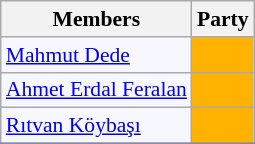<table class=wikitable style="border:1px solid #8888aa; background-color:#f7f8ff; padding:0px; font-size:90%;">
<tr>
<th>Members</th>
<th colspan="2">Party</th>
</tr>
<tr>
<td><a href='#'>Mahmut Dede</a></td>
<td style="background: #ffb300"></td>
</tr>
<tr>
<td><a href='#'>Ahmet Erdal Feralan</a></td>
<td style="background: #ffb300"></td>
</tr>
<tr>
<td><a href='#'>Rıtvan Köybaşı</a></td>
<td style="background: #ffb300"></td>
</tr>
<tr>
</tr>
</table>
